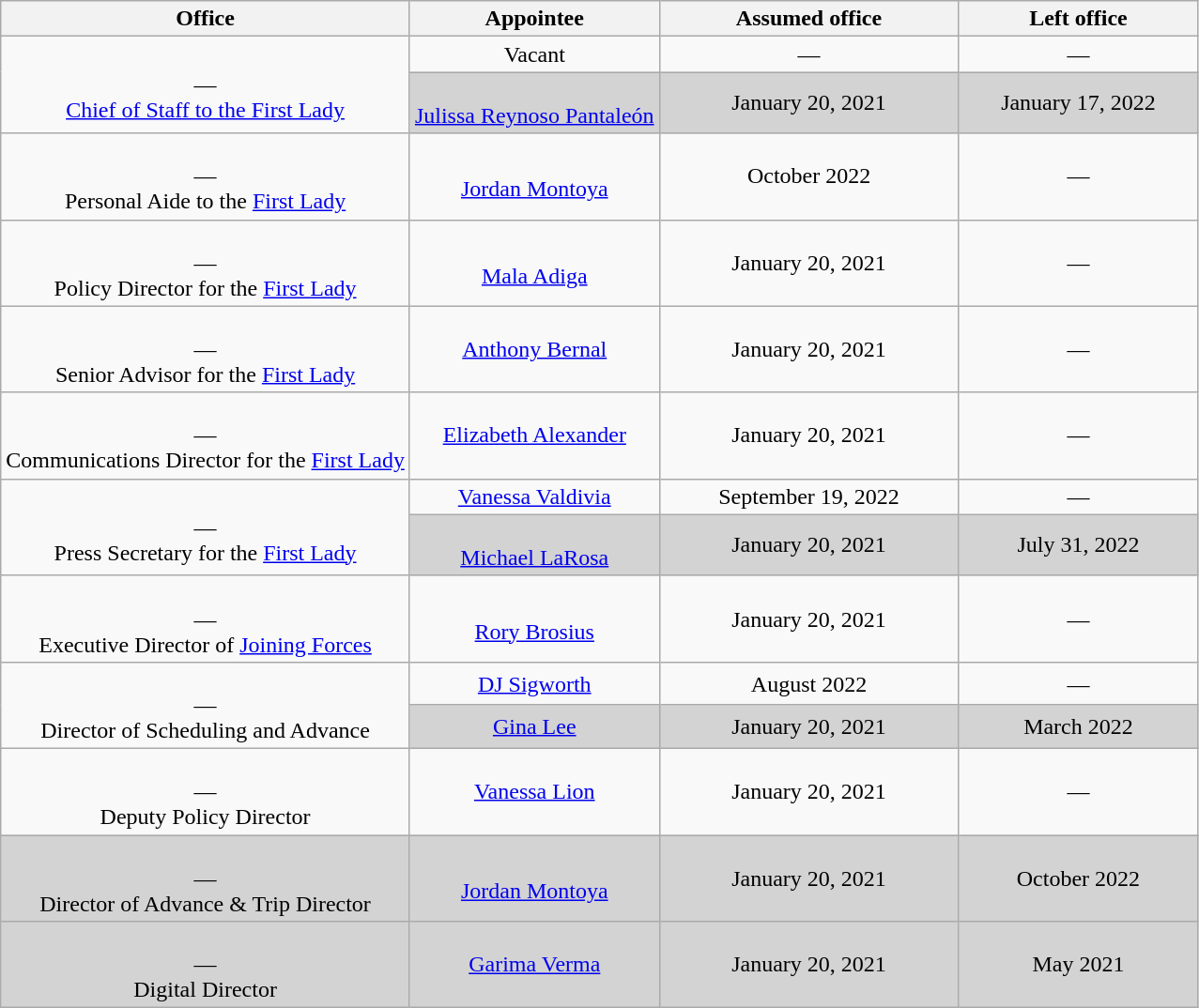<table class="wikitable sortable" style="text-align:center">
<tr>
<th>Office</th>
<th>Appointee</th>
<th style="width:25%;" data-sort-type="date">Assumed office</th>
<th style="width:20%;" data-sort-type="date">Left office</th>
</tr>
<tr>
<td rowspan="2"><br>—<br><a href='#'>Chief of Staff to the First Lady</a></td>
<td>Vacant</td>
<td>—</td>
<td>—</td>
</tr>
<tr style="background:lightgray;">
<td><br><a href='#'>Julissa Reynoso Pantaleón</a></td>
<td>January 20, 2021</td>
<td>January 17, 2022</td>
</tr>
<tr>
<td><br>—<br>Personal Aide to the <a href='#'>First Lady</a></td>
<td><br><a href='#'>Jordan Montoya</a></td>
<td>October 2022</td>
<td>—</td>
</tr>
<tr>
<td><br>—<br>Policy Director for the <a href='#'>First Lady</a></td>
<td><br><a href='#'>Mala Adiga</a></td>
<td>January 20, 2021</td>
<td>—</td>
</tr>
<tr>
<td><br>—<br>Senior Advisor for the <a href='#'>First Lady</a></td>
<td><a href='#'>Anthony Bernal</a></td>
<td>January 20, 2021</td>
<td>—</td>
</tr>
<tr>
<td><br>—<br>Communications Director for the <a href='#'>First Lady</a></td>
<td><a href='#'>Elizabeth Alexander</a></td>
<td>January 20, 2021</td>
<td>—</td>
</tr>
<tr>
<td rowspan=2><br>—<br>Press Secretary for the <a href='#'>First Lady</a></td>
<td><a href='#'>Vanessa Valdivia</a></td>
<td>September 19, 2022</td>
<td>—</td>
</tr>
<tr style="background:lightgray;">
<td><br><a href='#'>Michael LaRosa</a></td>
<td>January 20, 2021</td>
<td>July 31, 2022</td>
</tr>
<tr>
<td><br>—<br>Executive Director of <a href='#'>Joining Forces</a></td>
<td><br><a href='#'>Rory Brosius</a></td>
<td>January 20, 2021</td>
<td>—</td>
</tr>
<tr>
<td rowspan=2><br>—<br> Director of Scheduling and Advance</td>
<td><a href='#'>DJ Sigworth</a></td>
<td>August 2022</td>
<td>—</td>
</tr>
<tr style="background:lightgray;">
<td><a href='#'>Gina Lee</a></td>
<td>January 20, 2021</td>
<td>March 2022</td>
</tr>
<tr>
<td><br>—<br> Deputy Policy Director</td>
<td><a href='#'>Vanessa Lion</a></td>
<td>January 20, 2021</td>
<td>—</td>
</tr>
<tr style="background:lightgray;">
<td><br>—<br>Director of Advance & Trip Director</td>
<td><br><a href='#'>Jordan Montoya</a></td>
<td>January 20, 2021</td>
<td>October 2022</td>
</tr>
<tr style="background:lightgray;">
<td><br>—<br>Digital Director</td>
<td><a href='#'>Garima Verma</a></td>
<td>January 20, 2021</td>
<td>May 2021</td>
</tr>
</table>
